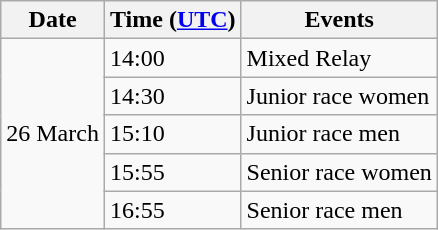<table class="wikitable">
<tr>
<th>Date</th>
<th>Time (<a href='#'>UTC</a>)</th>
<th>Events</th>
</tr>
<tr>
<td rowspan=5>26 March</td>
<td>14:00</td>
<td>Mixed Relay</td>
</tr>
<tr>
<td>14:30</td>
<td>Junior race women</td>
</tr>
<tr>
<td>15:10</td>
<td>Junior race men</td>
</tr>
<tr>
<td>15:55</td>
<td>Senior race women</td>
</tr>
<tr>
<td>16:55</td>
<td>Senior race men</td>
</tr>
</table>
